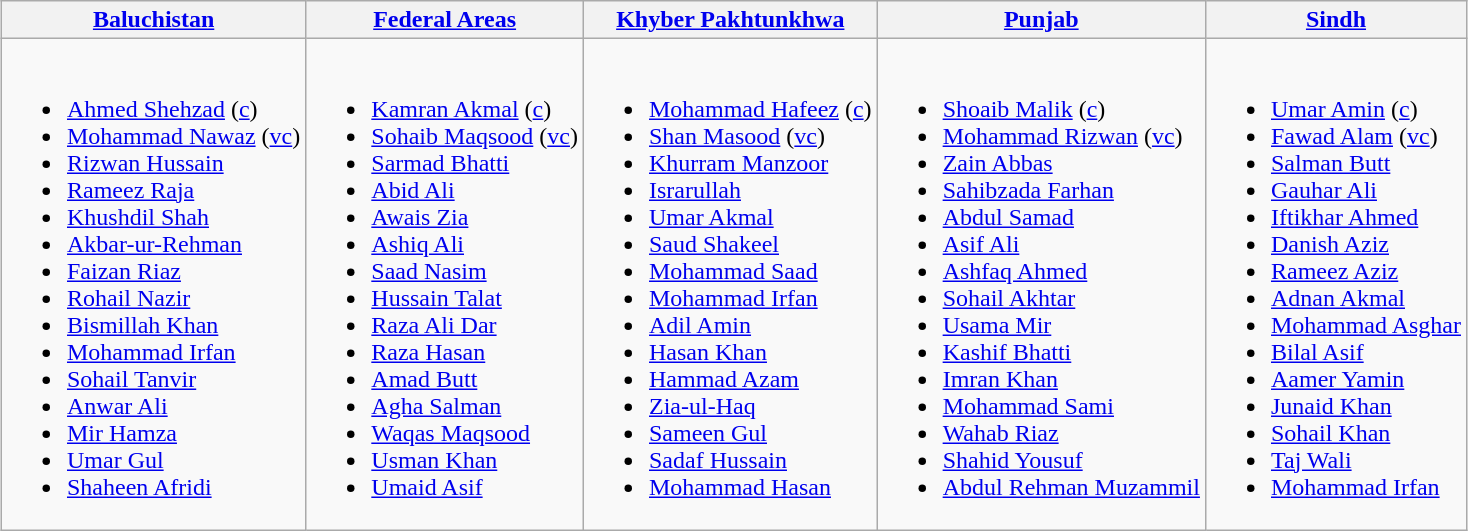<table class="wikitable" style="text-align:left; margin:auto">
<tr>
<th style="width=20%;"><a href='#'>Baluchistan</a></th>
<th style="width=20%;"><a href='#'>Federal Areas</a></th>
<th style="width=20%;"><a href='#'>Khyber Pakhtunkhwa</a></th>
<th style="width=20%;"><a href='#'>Punjab</a></th>
<th style="width=20%;"><a href='#'>Sindh</a></th>
</tr>
<tr>
<td valign=top><br><ul><li><a href='#'>Ahmed Shehzad</a> (<a href='#'>c</a>)</li><li><a href='#'>Mohammad Nawaz</a> (<a href='#'>vc</a>)</li><li><a href='#'>Rizwan Hussain</a></li><li><a href='#'>Rameez Raja</a></li><li><a href='#'>Khushdil Shah</a></li><li><a href='#'>Akbar-ur-Rehman</a></li><li><a href='#'>Faizan Riaz</a></li><li><a href='#'>Rohail Nazir</a></li><li><a href='#'>Bismillah Khan</a></li><li><a href='#'>Mohammad Irfan</a></li><li><a href='#'>Sohail Tanvir</a></li><li><a href='#'>Anwar Ali</a></li><li><a href='#'>Mir Hamza</a></li><li><a href='#'>Umar Gul</a></li><li><a href='#'>Shaheen Afridi</a></li></ul></td>
<td valign=top><br><ul><li><a href='#'>Kamran Akmal</a> (<a href='#'>c</a>)</li><li><a href='#'>Sohaib Maqsood</a> (<a href='#'>vc</a>)</li><li><a href='#'>Sarmad Bhatti</a></li><li><a href='#'>Abid Ali</a></li><li><a href='#'>Awais Zia</a></li><li><a href='#'>Ashiq Ali</a></li><li><a href='#'>Saad Nasim</a></li><li><a href='#'>Hussain Talat</a></li><li><a href='#'>Raza Ali Dar</a></li><li><a href='#'>Raza Hasan</a></li><li><a href='#'>Amad Butt</a></li><li><a href='#'>Agha Salman</a></li><li><a href='#'>Waqas Maqsood</a></li><li><a href='#'>Usman Khan</a></li><li><a href='#'>Umaid Asif</a></li></ul></td>
<td valign=top><br><ul><li><a href='#'>Mohammad Hafeez</a> (<a href='#'>c</a>)</li><li><a href='#'>Shan Masood</a> (<a href='#'>vc</a>)</li><li><a href='#'>Khurram Manzoor</a></li><li><a href='#'>Israrullah</a></li><li><a href='#'>Umar Akmal</a></li><li><a href='#'>Saud Shakeel</a></li><li><a href='#'>Mohammad Saad</a></li><li><a href='#'>Mohammad Irfan</a></li><li><a href='#'>Adil Amin</a></li><li><a href='#'>Hasan Khan</a></li><li><a href='#'>Hammad Azam</a></li><li><a href='#'>Zia-ul-Haq</a></li><li><a href='#'>Sameen Gul</a></li><li><a href='#'>Sadaf Hussain</a></li><li><a href='#'>Mohammad Hasan</a></li></ul></td>
<td valign=top><br><ul><li><a href='#'>Shoaib Malik</a> (<a href='#'>c</a>)</li><li><a href='#'>Mohammad Rizwan</a> (<a href='#'>vc</a>)</li><li><a href='#'>Zain Abbas</a></li><li><a href='#'>Sahibzada Farhan</a></li><li><a href='#'>Abdul Samad</a></li><li><a href='#'>Asif Ali</a></li><li><a href='#'>Ashfaq Ahmed</a></li><li><a href='#'>Sohail Akhtar</a></li><li><a href='#'>Usama Mir</a></li><li><a href='#'>Kashif Bhatti</a></li><li><a href='#'>Imran Khan</a></li><li><a href='#'>Mohammad Sami</a></li><li><a href='#'>Wahab Riaz</a></li><li><a href='#'>Shahid Yousuf</a></li><li><a href='#'>Abdul Rehman Muzammil</a></li></ul></td>
<td valign=top><br><ul><li><a href='#'>Umar Amin</a> (<a href='#'>c</a>)</li><li><a href='#'>Fawad Alam</a> (<a href='#'>vc</a>)</li><li><a href='#'>Salman Butt</a></li><li><a href='#'>Gauhar Ali</a></li><li><a href='#'>Iftikhar Ahmed</a></li><li><a href='#'>Danish Aziz</a></li><li><a href='#'>Rameez Aziz</a></li><li><a href='#'>Adnan Akmal</a></li><li><a href='#'>Mohammad Asghar</a></li><li><a href='#'>Bilal Asif</a></li><li><a href='#'>Aamer Yamin</a></li><li><a href='#'>Junaid Khan</a></li><li><a href='#'>Sohail Khan</a></li><li><a href='#'>Taj Wali</a></li><li><a href='#'>Mohammad Irfan</a></li></ul></td>
</tr>
</table>
